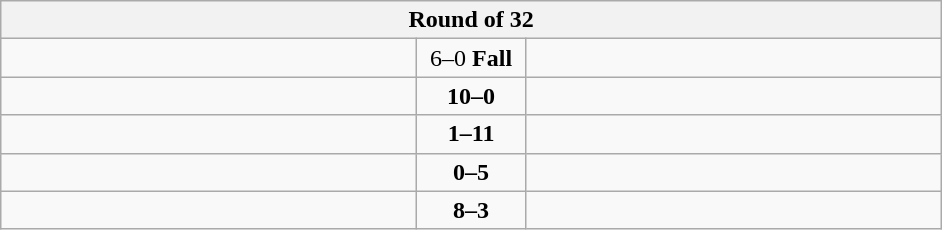<table class="wikitable" style="text-align: center;">
<tr>
<th colspan=3>Round of 32</th>
</tr>
<tr>
<td align=left width="270"><strong></strong></td>
<td align=center width="65">6–0 <strong>Fall</strong></td>
<td align=left width="270"></td>
</tr>
<tr>
<td align=left><strong></strong></td>
<td align=center><strong>10–0</strong></td>
<td align=left></td>
</tr>
<tr>
<td align=left></td>
<td align=center><strong>1–11</strong></td>
<td align=left><strong></strong></td>
</tr>
<tr>
<td align=left></td>
<td align=center><strong>0–5</strong></td>
<td align=left><strong></strong></td>
</tr>
<tr>
<td align=left><strong></strong></td>
<td align=center><strong>8–3</strong></td>
<td align=left></td>
</tr>
</table>
